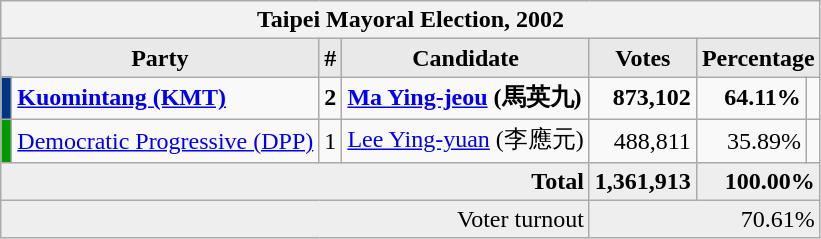<table class="wikitable collapsible">
<tr>
<th colspan="7">Taipei Mayoral Election, 2002</th>
</tr>
<tr>
<th style="background-color:#E9E9E9" colspan=2 style="width: 20em">Party</th>
<th style="background-color:#E9E9E9" style="width: 2em">#</th>
<th style="background-color:#E9E9E9" style="width: 13em">Candidate</th>
<th style="background-color:#E9E9E9" style="width: 6em">Votes</th>
<th style="background-color:#E9E9E9" colspan=2 style="width: 11em">Percentage</th>
</tr>
<tr>
<td bgcolor="#003586"></td>
<td align=left> <strong><a href='#'>Kuomintang (KMT)</a></strong></td>
<td align=center><strong>2</strong></td>
<td align=left><strong><a href='#'>Ma Ying-jeou</a> (馬英九)</strong></td>
<td align=right><strong>873,102</strong></td>
<td align=right><strong>64.11%</strong></td>
<td align=right></td>
</tr>
<tr>
<td bgcolor="#009a00"></td>
<td align=left><a href='#'>Democratic Progressive (DPP)</a></td>
<td align=center>1</td>
<td align=left><a href='#'>Lee Ying-yuan</a> (李應元)</td>
<td align=right>488,811</td>
<td align=right>35.89%</td>
<td align=right></td>
</tr>
<tr bgcolor="#EEEEEE">
<td colspan="4" align=right><strong>Total</strong></td>
<td align=right><strong>1,361,913</strong></td>
<td align=right colspan=2><strong>100.00%</strong></td>
</tr>
<tr bgcolor="#EEEEEE">
<td colspan="4" align="right">Voter turnout</td>
<td colspan="3" align="right">70.61%</td>
</tr>
</table>
